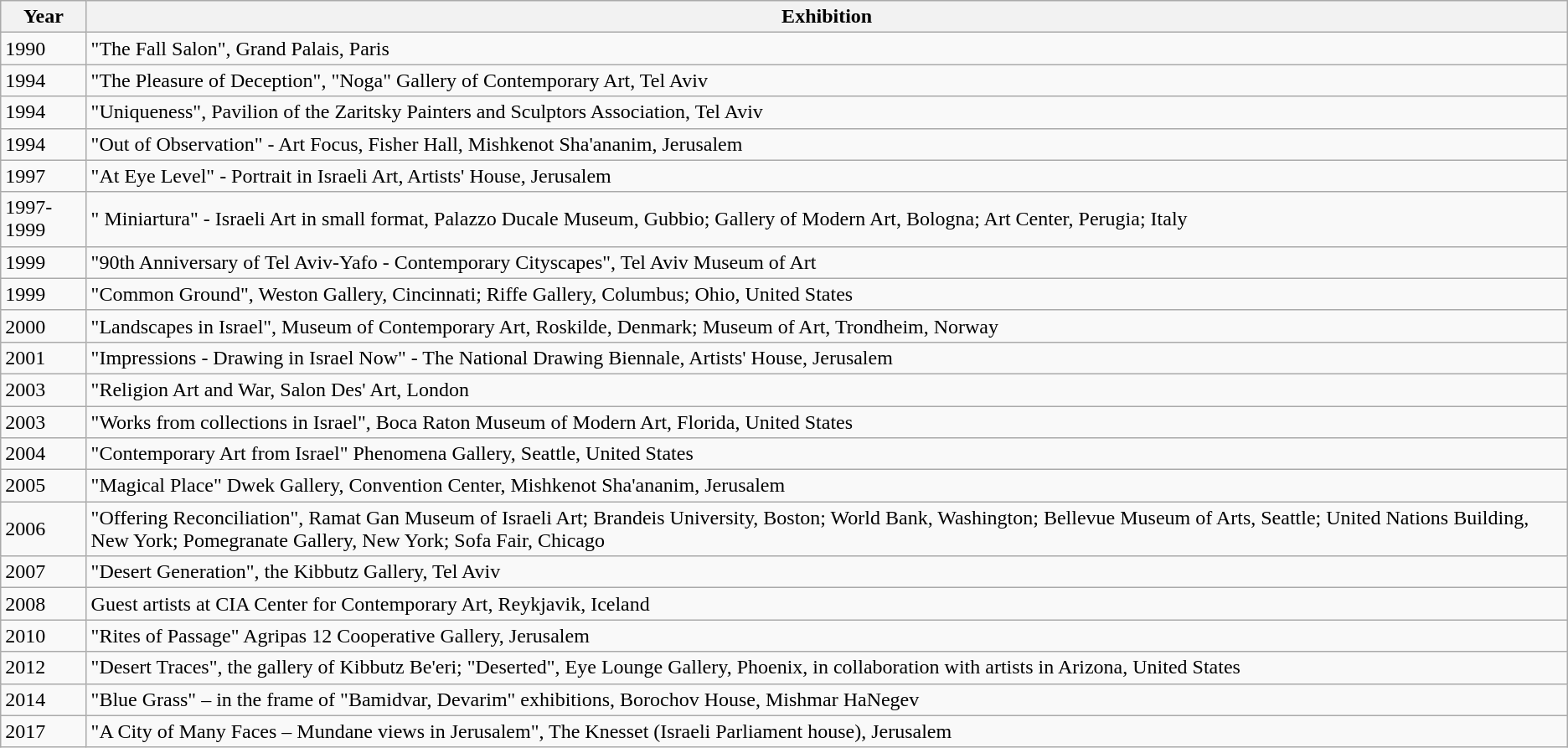<table class="wikitable">
<tr>
<th>Year</th>
<th>Exhibition</th>
</tr>
<tr>
<td>1990</td>
<td>"The Fall Salon", Grand Palais, Paris</td>
</tr>
<tr>
<td>1994</td>
<td>"The Pleasure of Deception", "Noga" Gallery of Contemporary Art, Tel Aviv</td>
</tr>
<tr>
<td>1994</td>
<td>"Uniqueness", Pavilion of the Zaritsky Painters and Sculptors Association, Tel Aviv</td>
</tr>
<tr>
<td>1994</td>
<td>"Out of Observation" - Art Focus, Fisher Hall, Mishkenot Sha'ananim, Jerusalem</td>
</tr>
<tr>
<td>1997</td>
<td>"At Eye Level" - Portrait in Israeli Art, Artists' House, Jerusalem</td>
</tr>
<tr>
<td>1997-1999</td>
<td>" Miniartura" - Israeli Art in small format, Palazzo Ducale Museum, Gubbio; Gallery of Modern Art, Bologna; Art Center, Perugia; Italy</td>
</tr>
<tr>
<td>1999</td>
<td>"90th Anniversary of Tel Aviv-Yafo - Contemporary Cityscapes", Tel Aviv Museum of Art</td>
</tr>
<tr>
<td>1999</td>
<td>"Common Ground", Weston Gallery, Cincinnati; Riffe Gallery, Columbus; Ohio, United States</td>
</tr>
<tr>
<td>2000</td>
<td>"Landscapes in Israel", Museum of Contemporary Art, Roskilde, Denmark; Museum of Art, Trondheim, Norway</td>
</tr>
<tr>
<td>2001</td>
<td>"Impressions - Drawing in Israel Now" - The National Drawing Biennale, Artists' House, Jerusalem</td>
</tr>
<tr>
<td>2003</td>
<td>"Religion Art and War, Salon Des' Art, London</td>
</tr>
<tr>
<td>2003</td>
<td>"Works from collections in Israel", Boca Raton Museum of Modern Art, Florida, United States</td>
</tr>
<tr>
<td>2004</td>
<td>"Contemporary Art from Israel" Phenomena Gallery, Seattle, United States</td>
</tr>
<tr>
<td>2005</td>
<td>"Magical Place" Dwek Gallery, Convention Center, Mishkenot Sha'ananim, Jerusalem</td>
</tr>
<tr>
<td>2006</td>
<td>"Offering Reconciliation", Ramat Gan Museum of Israeli Art; Brandeis University, Boston; World Bank, Washington; Bellevue Museum of Arts, Seattle; United Nations Building, New York; Pomegranate Gallery, New York; Sofa Fair, Chicago</td>
</tr>
<tr>
<td>2007</td>
<td>"Desert Generation", the Kibbutz Gallery, Tel Aviv</td>
</tr>
<tr>
<td>2008</td>
<td>Guest artists at CIA Center for Contemporary Art, Reykjavik, Iceland</td>
</tr>
<tr>
<td>2010</td>
<td>"Rites of Passage" Agripas 12 Cooperative Gallery, Jerusalem</td>
</tr>
<tr>
<td>2012</td>
<td>"Desert Traces", the gallery of Kibbutz Be'eri; "Deserted", Eye Lounge Gallery, Phoenix, in collaboration with artists in  Arizona, United States</td>
</tr>
<tr>
<td>2014</td>
<td>"Blue Grass" – in the frame of "Bamidvar, Devarim" exhibitions, Borochov House, Mishmar HaNegev</td>
</tr>
<tr>
<td>2017</td>
<td>"A City of Many Faces – Mundane views in Jerusalem", The Knesset (Israeli Parliament house), Jerusalem</td>
</tr>
</table>
